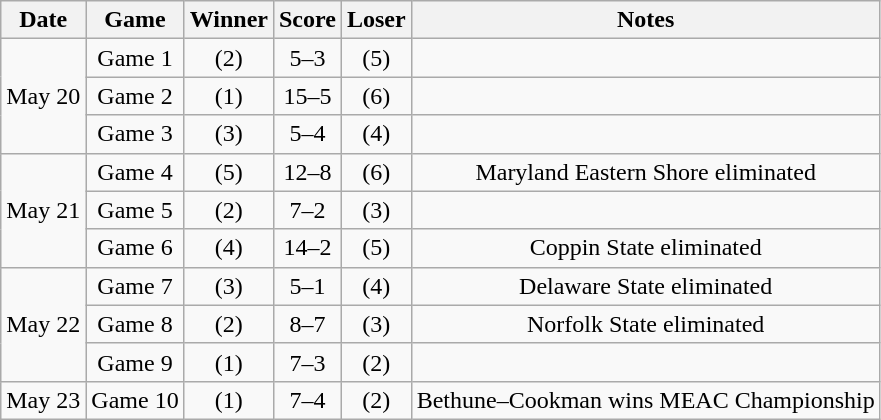<table class="wikitable">
<tr>
<th>Date</th>
<th>Game</th>
<th>Winner</th>
<th>Score</th>
<th>Loser</th>
<th>Notes</th>
</tr>
<tr align=center>
<td rowspan=3>May 20</td>
<td>Game 1</td>
<td>(2) </td>
<td>5–3</td>
<td>(5) </td>
<td></td>
</tr>
<tr align=center>
<td>Game 2</td>
<td>(1) </td>
<td>15–5</td>
<td>(6) </td>
<td></td>
</tr>
<tr align=center>
<td>Game 3</td>
<td>(3) </td>
<td>5–4</td>
<td>(4) </td>
<td></td>
</tr>
<tr align=center>
<td rowspan=3>May 21</td>
<td>Game 4</td>
<td>(5) </td>
<td>12–8</td>
<td>(6) </td>
<td>Maryland Eastern Shore eliminated</td>
</tr>
<tr align=center>
<td>Game 5</td>
<td>(2) </td>
<td>7–2</td>
<td>(3) </td>
<td></td>
</tr>
<tr align=center>
<td>Game 6</td>
<td>(4) </td>
<td>14–2</td>
<td>(5) </td>
<td>Coppin State eliminated</td>
</tr>
<tr align=center>
<td rowspan=3>May 22</td>
<td>Game 7</td>
<td>(3) </td>
<td>5–1</td>
<td>(4) </td>
<td>Delaware State eliminated</td>
</tr>
<tr align=center>
<td>Game 8</td>
<td>(2) </td>
<td>8–7</td>
<td>(3) </td>
<td>Norfolk State eliminated</td>
</tr>
<tr align=center>
<td>Game 9</td>
<td>(1) </td>
<td>7–3</td>
<td>(2) </td>
<td></td>
</tr>
<tr align=center>
<td>May 23</td>
<td>Game 10</td>
<td>(1) </td>
<td>7–4</td>
<td>(2) </td>
<td>Bethune–Cookman wins MEAC Championship</td>
</tr>
</table>
